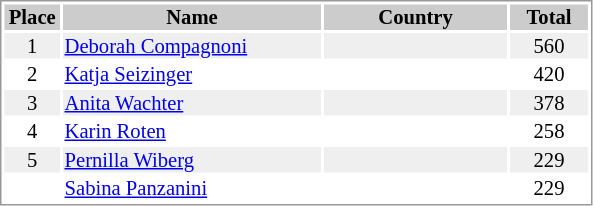<table border="0" style="border: 1px solid #999; background-color:#FFFFFF; text-align:center; font-size:86%; line-height:15px;">
<tr align="center" bgcolor="#CCCCCC">
<th width=35>Place</th>
<th width=170>Name</th>
<th width=120>Country</th>
<th width=50>Total</th>
</tr>
<tr bgcolor="#EFEFEF">
<td>1</td>
<td align="left"><a href='#'>Deborah Compagnoni</a></td>
<td align="left"></td>
<td>560</td>
</tr>
<tr>
<td>2</td>
<td align="left"><a href='#'>Katja Seizinger</a></td>
<td align="left"></td>
<td>420</td>
</tr>
<tr bgcolor="#EFEFEF">
<td>3</td>
<td align="left"><a href='#'>Anita Wachter</a></td>
<td align="left"></td>
<td>378</td>
</tr>
<tr>
<td>4</td>
<td align="left"><a href='#'>Karin Roten</a></td>
<td align="left"> </td>
<td>258</td>
</tr>
<tr bgcolor="#EFEFEF">
<td>5</td>
<td align="left"><a href='#'>Pernilla Wiberg</a></td>
<td align="left"></td>
<td>229</td>
</tr>
<tr>
<td></td>
<td align="left"><a href='#'>Sabina Panzanini</a></td>
<td align="left"></td>
<td>229</td>
</tr>
</table>
